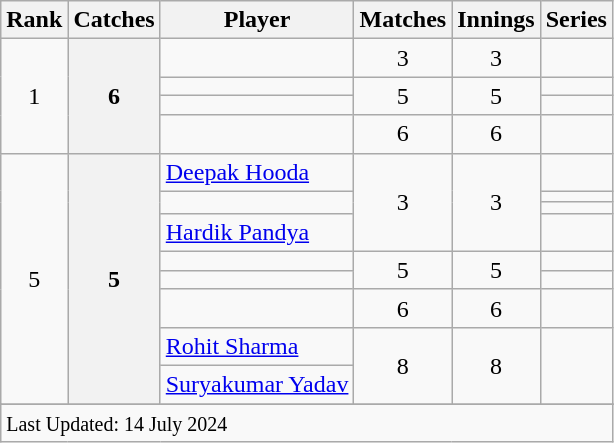<table class="wikitable sortable">
<tr>
<th scope=col>Rank</th>
<th scope=col>Catches</th>
<th scope=col>Player</th>
<th scope=col>Matches</th>
<th scope=col>Innings</th>
<th scope=col>Series</th>
</tr>
<tr>
<td align=center rowspan=4>1</td>
<th scope=row style=text-align:center; rowspan=4>6</th>
<td></td>
<td align=center>3</td>
<td align=center>3</td>
<td></td>
</tr>
<tr>
<td></td>
<td align=center rowspan=2>5</td>
<td align=center rowspan=2>5</td>
<td></td>
</tr>
<tr>
<td></td>
<td></td>
</tr>
<tr>
<td></td>
<td align=center>6</td>
<td align=center>6</td>
<td></td>
</tr>
<tr>
<td align=center rowspan=9>5</td>
<th scope=row style=text-align:center; rowspan=9>5</th>
<td><a href='#'>Deepak Hooda</a></td>
<td align=center rowspan=4>3</td>
<td align=center rowspan=4>3</td>
<td></td>
</tr>
<tr>
<td rowspan=2></td>
<td></td>
</tr>
<tr>
<td></td>
</tr>
<tr>
<td><a href='#'>Hardik Pandya</a></td>
<td></td>
</tr>
<tr>
<td></td>
<td align=center rowspan=2>5</td>
<td align=center rowspan=2>5</td>
<td></td>
</tr>
<tr>
<td></td>
<td></td>
</tr>
<tr>
<td></td>
<td align=center>6</td>
<td align=center>6</td>
<td></td>
</tr>
<tr>
<td><a href='#'>Rohit Sharma</a></td>
<td align=center rowspan=2>8</td>
<td align=center rowspan=2>8</td>
<td rowspan=2></td>
</tr>
<tr>
<td><a href='#'>Suryakumar Yadav</a></td>
</tr>
<tr>
</tr>
<tr class=sortbottom>
<td colspan=6><small>Last Updated: 14 July 2024</small></td>
</tr>
</table>
